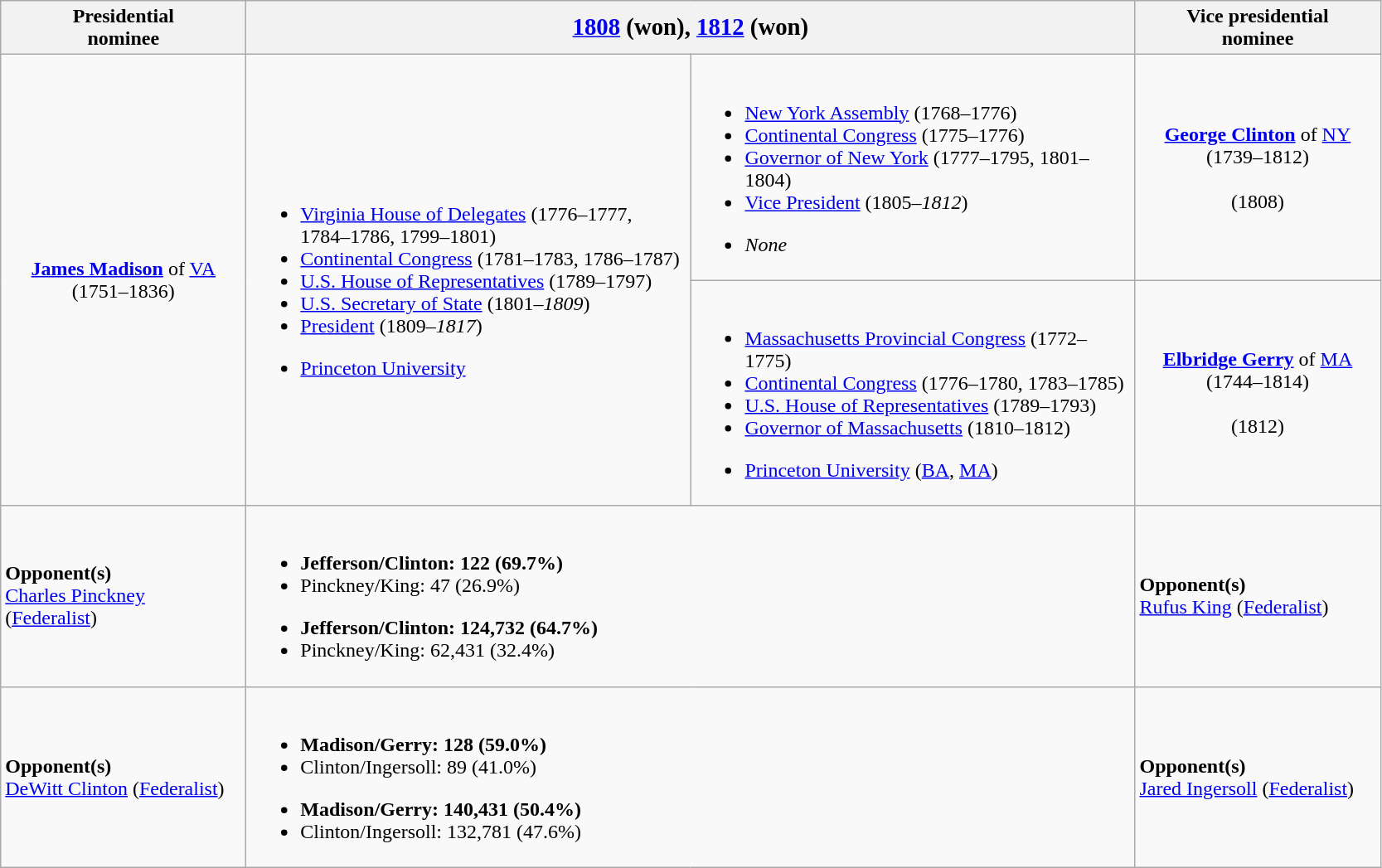<table class="wikitable">
<tr>
<th width=190>Presidential<br>nominee</th>
<th colspan=2><big><a href='#'>1808</a> (won), <a href='#'>1812</a> (won)</big></th>
<th width=190>Vice presidential<br>nominee</th>
</tr>
<tr>
<td rowspan=2 style="text-align:center;"><strong><a href='#'>James Madison</a></strong> of <a href='#'>VA</a><br>(1751–1836)<br></td>
<td rowspan=2 width=350><br><ul><li><a href='#'>Virginia House of Delegates</a> (1776–1777, 1784–1786, 1799–1801)</li><li><a href='#'>Continental Congress</a> (1781–1783, 1786–1787)</li><li><a href='#'>U.S. House of Representatives</a> (1789–1797)</li><li><a href='#'>U.S. Secretary of State</a> (1801–<em>1809</em>)</li><li><a href='#'>President</a> (1809–<em>1817</em>)</li></ul><ul><li><a href='#'>Princeton University</a></li></ul></td>
<td width=350><br><ul><li><a href='#'>New York Assembly</a> (1768–1776)</li><li><a href='#'>Continental Congress</a> (1775–1776)</li><li><a href='#'>Governor of New York</a> (1777–1795, 1801–1804)</li><li><a href='#'>Vice President</a> (1805–<em>1812</em>)</li></ul><ul><li><em>None</em></li></ul></td>
<td style="text-align:center;"><strong><a href='#'>George Clinton</a></strong> of <a href='#'>NY</a><br>(1739–1812)<br><br>(1808)</td>
</tr>
<tr>
<td><br><ul><li><a href='#'>Massachusetts Provincial Congress</a> (1772–1775)</li><li><a href='#'>Continental Congress</a> (1776–1780, 1783–1785)</li><li><a href='#'>U.S. House of Representatives</a> (1789–1793)</li><li><a href='#'>Governor of Massachusetts</a> (1810–1812)</li></ul><ul><li><a href='#'>Princeton University</a> (<a href='#'>BA</a>, <a href='#'>MA</a>)</li></ul></td>
<td style="text-align:center;"><strong><a href='#'>Elbridge Gerry</a></strong> of <a href='#'>MA</a><br>(1744–1814)<br><br>(1812)</td>
</tr>
<tr>
<td><strong>Opponent(s)</strong><br><a href='#'>Charles Pinckney</a> (<a href='#'>Federalist</a>)</td>
<td colspan=2><br><ul><li><strong>Jefferson/Clinton: 122 (69.7%)</strong></li><li>Pinckney/King: 47 (26.9%)</li></ul><ul><li><strong>Jefferson/Clinton: 124,732 (64.7%)</strong></li><li>Pinckney/King: 62,431 (32.4%)</li></ul></td>
<td><strong>Opponent(s)</strong><br><a href='#'>Rufus King</a> (<a href='#'>Federalist</a>)</td>
</tr>
<tr>
<td><strong>Opponent(s)</strong><br><a href='#'>DeWitt Clinton</a> (<a href='#'>Federalist</a>)</td>
<td colspan=2><br><ul><li><strong>Madison/Gerry: 128 (59.0%)</strong></li><li>Clinton/Ingersoll: 89 (41.0%)</li></ul><ul><li><strong>Madison/Gerry: 140,431 (50.4%)</strong></li><li>Clinton/Ingersoll: 132,781 (47.6%)</li></ul></td>
<td><strong>Opponent(s)</strong><br><a href='#'>Jared Ingersoll</a> (<a href='#'>Federalist</a>)</td>
</tr>
</table>
